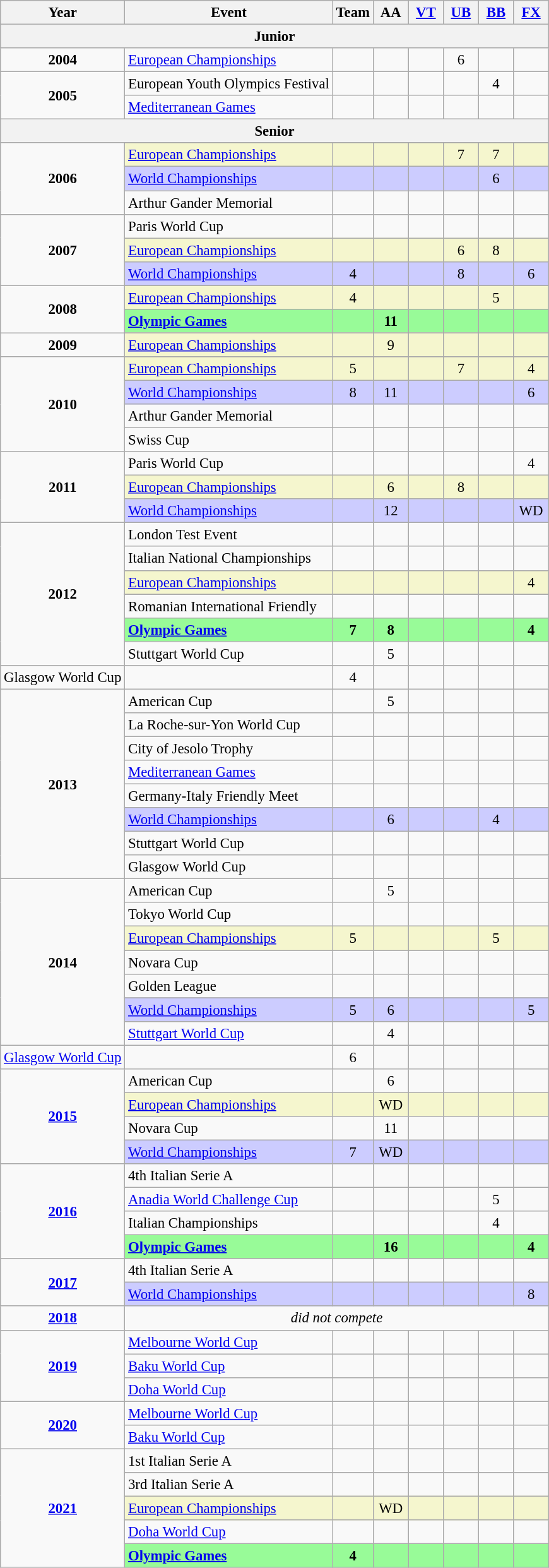<table class="wikitable" style="text-align:center; font-size:95%;">
<tr>
<th align=center>Year</th>
<th align=center>Event</th>
<th style="width:30px;">Team</th>
<th style="width:30px;">AA</th>
<th style="width:30px;"><a href='#'>VT</a></th>
<th style="width:30px;"><a href='#'>UB</a></th>
<th style="width:30px;"><a href='#'>BB</a></th>
<th style="width:30px;"><a href='#'>FX</a></th>
</tr>
<tr>
<th colspan="8"><strong>Junior</strong></th>
</tr>
<tr>
<td rowspan="1"><strong>2004</strong></td>
<td align=left><a href='#'>European Championships</a></td>
<td></td>
<td></td>
<td></td>
<td>6</td>
<td></td>
<td></td>
</tr>
<tr>
<td rowspan="2"><strong>2005</strong></td>
<td align=left>European Youth Olympics Festival</td>
<td></td>
<td></td>
<td></td>
<td></td>
<td>4</td>
<td></td>
</tr>
<tr>
<td align=left><a href='#'>Mediterranean Games</a></td>
<td></td>
<td></td>
<td></td>
<td></td>
<td></td>
<td></td>
</tr>
<tr>
<th colspan="8"><strong>Senior</strong></th>
</tr>
<tr>
<td rowspan="4"><strong>2006</strong></td>
</tr>
<tr bgcolor=#F5F6CE>
<td align=left><a href='#'>European Championships</a></td>
<td></td>
<td></td>
<td></td>
<td>7</td>
<td>7</td>
<td></td>
</tr>
<tr bgcolor=#CCCCFF>
<td align=left><a href='#'>World Championships</a></td>
<td></td>
<td></td>
<td></td>
<td></td>
<td>6</td>
<td></td>
</tr>
<tr>
<td align=left>Arthur Gander Memorial</td>
<td></td>
<td></td>
<td></td>
<td></td>
<td></td>
<td></td>
</tr>
<tr>
<td rowspan="3"><strong>2007</strong></td>
<td align=left>Paris World Cup</td>
<td></td>
<td></td>
<td></td>
<td></td>
<td></td>
<td></td>
</tr>
<tr bgcolor=#F5F6CE>
<td align=left><a href='#'>European Championships</a></td>
<td></td>
<td></td>
<td></td>
<td>6</td>
<td>8</td>
<td></td>
</tr>
<tr bgcolor=#CCCCFF>
<td align=left><a href='#'>World Championships</a></td>
<td>4</td>
<td></td>
<td></td>
<td>8</td>
<td></td>
<td>6</td>
</tr>
<tr>
<td rowspan="3"><strong>2008</strong></td>
</tr>
<tr bgcolor=#F5F6CE>
<td align=left><a href='#'>European Championships</a></td>
<td>4</td>
<td></td>
<td></td>
<td></td>
<td>5</td>
<td></td>
</tr>
<tr bgcolor=98FB98>
<td align=left><strong><a href='#'>Olympic Games</a></strong></td>
<td></td>
<td><strong>11</strong></td>
<td></td>
<td></td>
<td></td>
<td></td>
</tr>
<tr>
<td rowspan="2"><strong>2009</strong></td>
</tr>
<tr bgcolor=#F5F6CE>
<td align=left><a href='#'>European Championships</a></td>
<td></td>
<td>9</td>
<td></td>
<td></td>
<td></td>
<td></td>
</tr>
<tr>
<td rowspan="5"><strong>2010</strong></td>
</tr>
<tr bgcolor=#F5F6CE>
<td align=left><a href='#'>European Championships</a></td>
<td>5</td>
<td></td>
<td></td>
<td>7</td>
<td></td>
<td>4</td>
</tr>
<tr bgcolor=#CCCCFF>
<td align=left><a href='#'>World Championships</a></td>
<td>8</td>
<td>11</td>
<td></td>
<td></td>
<td></td>
<td>6</td>
</tr>
<tr>
<td align=left>Arthur Gander Memorial</td>
<td></td>
<td></td>
<td></td>
<td></td>
<td></td>
<td></td>
</tr>
<tr>
<td align=left>Swiss Cup</td>
<td></td>
<td></td>
<td></td>
<td></td>
<td></td>
<td></td>
</tr>
<tr>
<td rowspan="3"><strong>2011</strong></td>
<td align=left>Paris World Cup</td>
<td></td>
<td></td>
<td></td>
<td></td>
<td></td>
<td>4</td>
</tr>
<tr bgcolor=#F5F6CE>
<td align=left><a href='#'>European Championships</a></td>
<td></td>
<td>6</td>
<td></td>
<td>8</td>
<td></td>
<td></td>
</tr>
<tr bgcolor=#CCCCFF>
<td align=left><a href='#'>World Championships</a></td>
<td></td>
<td>12</td>
<td></td>
<td></td>
<td></td>
<td>WD</td>
</tr>
<tr>
<td rowspan="7"><strong>2012</strong></td>
<td align=left>London Test Event</td>
<td></td>
<td></td>
<td></td>
<td></td>
<td></td>
<td></td>
</tr>
<tr>
<td align=left>Italian National Championships</td>
<td></td>
<td></td>
<td></td>
<td></td>
<td></td>
<td></td>
</tr>
<tr bgcolor=#F5F6CE>
<td align=left><a href='#'>European Championships</a></td>
<td></td>
<td></td>
<td></td>
<td></td>
<td></td>
<td>4</td>
</tr>
<tr bgcolor=98FB98>
</tr>
<tr>
<td align=left>Romanian International Friendly</td>
<td></td>
<td></td>
<td></td>
<td></td>
<td></td>
<td></td>
</tr>
<tr bgcolor=98FB98>
<td align=left><strong><a href='#'>Olympic Games</a></strong></td>
<td><strong>7</strong></td>
<td><strong>8</strong></td>
<td></td>
<td></td>
<td></td>
<td><strong>4</strong></td>
</tr>
<tr>
<td align=left>Stuttgart World Cup</td>
<td></td>
<td>5</td>
<td></td>
<td></td>
<td></td>
<td></td>
</tr>
<tr>
<td align=left>Glasgow World Cup</td>
<td></td>
<td>4</td>
<td></td>
<td></td>
<td></td>
<td></td>
</tr>
<tr>
<td rowspan="8"><strong>2013</strong></td>
<td align=left>American Cup</td>
<td></td>
<td>5</td>
<td></td>
<td></td>
<td></td>
<td></td>
</tr>
<tr>
<td align=left>La Roche-sur-Yon World Cup</td>
<td></td>
<td></td>
<td></td>
<td></td>
<td></td>
<td></td>
</tr>
<tr>
<td align=left>City of Jesolo Trophy</td>
<td></td>
<td></td>
<td></td>
<td></td>
<td></td>
<td></td>
</tr>
<tr>
<td align=left><a href='#'>Mediterranean Games</a></td>
<td></td>
<td></td>
<td></td>
<td></td>
<td></td>
<td></td>
</tr>
<tr>
<td align=left>Germany-Italy Friendly Meet</td>
<td></td>
<td></td>
<td></td>
<td></td>
<td></td>
<td></td>
</tr>
<tr bgcolor=#CCCCFF>
<td align=left><a href='#'>World Championships</a></td>
<td></td>
<td>6</td>
<td></td>
<td></td>
<td>4</td>
<td></td>
</tr>
<tr>
<td align=left>Stuttgart World Cup</td>
<td></td>
<td></td>
<td></td>
<td></td>
<td></td>
<td></td>
</tr>
<tr>
<td align=left>Glasgow World Cup</td>
<td></td>
<td></td>
<td></td>
<td></td>
<td></td>
<td></td>
</tr>
<tr>
<td rowspan="8"><strong>2014</strong></td>
<td align=left>American Cup</td>
<td></td>
<td>5</td>
<td></td>
<td></td>
<td></td>
<td></td>
</tr>
<tr>
<td align=left>Tokyo World Cup</td>
<td></td>
<td></td>
<td></td>
<td></td>
<td></td>
<td></td>
</tr>
<tr bgcolor=#F5F6CE>
<td align=left><a href='#'>European Championships</a></td>
<td>5</td>
<td></td>
<td></td>
<td></td>
<td>5</td>
<td></td>
</tr>
<tr>
<td align=left>Novara Cup</td>
<td></td>
<td></td>
<td></td>
<td></td>
<td></td>
<td></td>
</tr>
<tr>
<td align=left>Golden League</td>
<td></td>
<td></td>
<td></td>
<td></td>
<td></td>
<td></td>
</tr>
<tr>
</tr>
<tr bgcolor=#CCCCFF>
<td align=left><a href='#'>World Championships</a></td>
<td>5</td>
<td>6</td>
<td></td>
<td></td>
<td></td>
<td>5</td>
</tr>
<tr>
<td align=left><a href='#'>Stuttgart World Cup</a></td>
<td></td>
<td>4</td>
<td></td>
<td></td>
<td></td>
<td></td>
</tr>
<tr>
<td align=left><a href='#'>Glasgow World Cup</a></td>
<td></td>
<td>6</td>
<td></td>
<td></td>
<td></td>
<td></td>
</tr>
<tr>
<td rowspan="4"><strong><a href='#'>2015</a></strong></td>
<td align=left>American Cup</td>
<td></td>
<td>6</td>
<td></td>
<td></td>
<td></td>
<td></td>
</tr>
<tr bgcolor=#F5F6CE>
<td align=left><a href='#'>European Championships</a></td>
<td></td>
<td>WD</td>
<td></td>
<td></td>
<td></td>
<td></td>
</tr>
<tr>
<td align=left>Novara Cup</td>
<td></td>
<td>11</td>
<td></td>
<td></td>
<td></td>
<td></td>
</tr>
<tr bgcolor=#CCCCFF>
<td align=left><a href='#'>World Championships</a></td>
<td>7</td>
<td>WD</td>
<td></td>
<td></td>
<td></td>
<td></td>
</tr>
<tr>
<td rowspan="4"><strong><a href='#'>2016</a></strong></td>
<td align=left>4th Italian Serie A</td>
<td></td>
<td></td>
<td></td>
<td></td>
<td></td>
<td></td>
</tr>
<tr>
<td align=left><a href='#'>Anadia World Challenge Cup</a></td>
<td></td>
<td></td>
<td></td>
<td></td>
<td>5</td>
<td></td>
</tr>
<tr>
<td align=left>Italian Championships</td>
<td></td>
<td></td>
<td></td>
<td></td>
<td>4</td>
<td></td>
</tr>
<tr bgcolor=98FB98>
<td align=left><strong><a href='#'>Olympic Games</a></strong></td>
<td></td>
<td><strong>16</strong></td>
<td></td>
<td></td>
<td></td>
<td><strong>4</strong></td>
</tr>
<tr>
<td rowspan="2"><strong><a href='#'>2017</a></strong></td>
<td align=left>4th Italian Serie A</td>
<td></td>
<td></td>
<td></td>
<td></td>
<td></td>
<td></td>
</tr>
<tr bgcolor=#CCCCFF>
<td align=left><a href='#'>World Championships</a></td>
<td></td>
<td></td>
<td></td>
<td></td>
<td></td>
<td>8</td>
</tr>
<tr>
<td rowspan="1"><strong><a href='#'>2018</a></strong></td>
<td colspan=7><em>did not compete</em></td>
</tr>
<tr>
<td rowspan="3"><strong><a href='#'>2019</a></strong></td>
<td align=left><a href='#'>Melbourne World Cup</a></td>
<td></td>
<td></td>
<td></td>
<td></td>
<td></td>
<td></td>
</tr>
<tr>
<td align=left><a href='#'>Baku World Cup</a></td>
<td></td>
<td></td>
<td></td>
<td></td>
<td></td>
<td></td>
</tr>
<tr>
<td align=left><a href='#'>Doha World Cup</a></td>
<td></td>
<td></td>
<td></td>
<td></td>
<td></td>
<td></td>
</tr>
<tr>
<td rowspan="2"><strong><a href='#'>2020</a></strong></td>
<td align=left><a href='#'>Melbourne World Cup</a></td>
<td></td>
<td></td>
<td></td>
<td></td>
<td></td>
<td></td>
</tr>
<tr>
<td align=left><a href='#'>Baku World Cup</a></td>
<td></td>
<td></td>
<td></td>
<td></td>
<td></td>
<td></td>
</tr>
<tr>
<td rowspan="5"><strong><a href='#'>2021</a></strong></td>
<td align=left>1st Italian Serie A</td>
<td></td>
<td></td>
<td></td>
<td></td>
<td></td>
<td></td>
</tr>
<tr>
<td align=left>3rd Italian Serie A</td>
<td></td>
<td></td>
<td></td>
<td></td>
<td></td>
<td></td>
</tr>
<tr bgcolor=#F5F6CE>
<td align=left><a href='#'>European Championships</a></td>
<td></td>
<td>WD</td>
<td></td>
<td></td>
<td></td>
<td></td>
</tr>
<tr>
<td align=left><a href='#'>Doha World Cup</a></td>
<td></td>
<td></td>
<td></td>
<td></td>
<td></td>
<td></td>
</tr>
<tr bgcolor=98FB98>
<td align=left><strong><a href='#'>Olympic Games</a></strong></td>
<td><strong>4</strong></td>
<td></td>
<td></td>
<td></td>
<td></td>
<td></td>
</tr>
</table>
